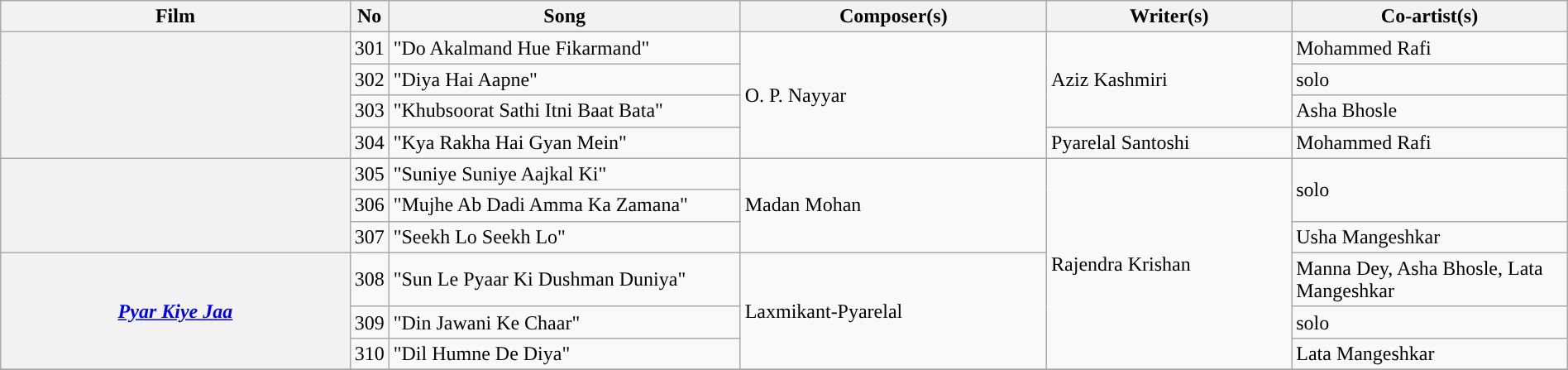<table class="wikitable plainrowheaders" width="100%" textcolor:#000;">
<tr style="background:#b0e0e66;">
<th scope="col" width=23%><strong>Film</strong></th>
<th><strong>No</strong></th>
<th scope="col" width=23%><strong>Song</strong></th>
<th scope="col" width=20%><strong>Composer(s)</strong></th>
<th scope="col" width=16%><strong>Writer(s)</strong></th>
<th scope="col" width=18%><strong>Co-artist(s)</strong></th>
</tr>
<tr>
<th rowspan=4><em></em></th>
<td>301</td>
<td>"Do Akalmand Hue Fikarmand"</td>
<td rowspan=4>O. P. Nayyar</td>
<td rowspan=3>Aziz Kashmiri</td>
<td>Mohammed Rafi</td>
</tr>
<tr>
<td>302</td>
<td>"Diya Hai Aapne"</td>
<td>solo</td>
</tr>
<tr>
<td>303</td>
<td>"Khubsoorat Sathi Itni Baat Bata"</td>
<td>Asha Bhosle</td>
</tr>
<tr>
<td>304</td>
<td>"Kya Rakha Hai Gyan Mein"</td>
<td>Pyarelal Santoshi</td>
<td>Mohammed Rafi</td>
</tr>
<tr>
<th rowspan=3><em></em></th>
<td>305</td>
<td>"Suniye Suniye Aajkal Ki"</td>
<td rowspan=3>Madan Mohan</td>
<td rowspan=6>Rajendra Krishan</td>
<td rowspan=2>solo</td>
</tr>
<tr>
<td>306</td>
<td>"Mujhe Ab Dadi Amma Ka Zamana"</td>
</tr>
<tr>
<td>307</td>
<td>"Seekh Lo Seekh Lo"</td>
<td>Usha Mangeshkar</td>
</tr>
<tr>
<th rowspan=3><em><a href='#'>Pyar Kiye Jaa</a></em></th>
<td>308</td>
<td>"Sun Le Pyaar Ki Dushman Duniya"</td>
<td rowspan=3>Laxmikant-Pyarelal</td>
<td>Manna Dey, Asha Bhosle, Lata Mangeshkar</td>
</tr>
<tr>
<td>309</td>
<td>"Din Jawani Ke Chaar"</td>
<td>solo</td>
</tr>
<tr>
<td>310</td>
<td>"Dil Humne De Diya"</td>
<td>Lata Mangeshkar</td>
</tr>
<tr>
</tr>
</table>
